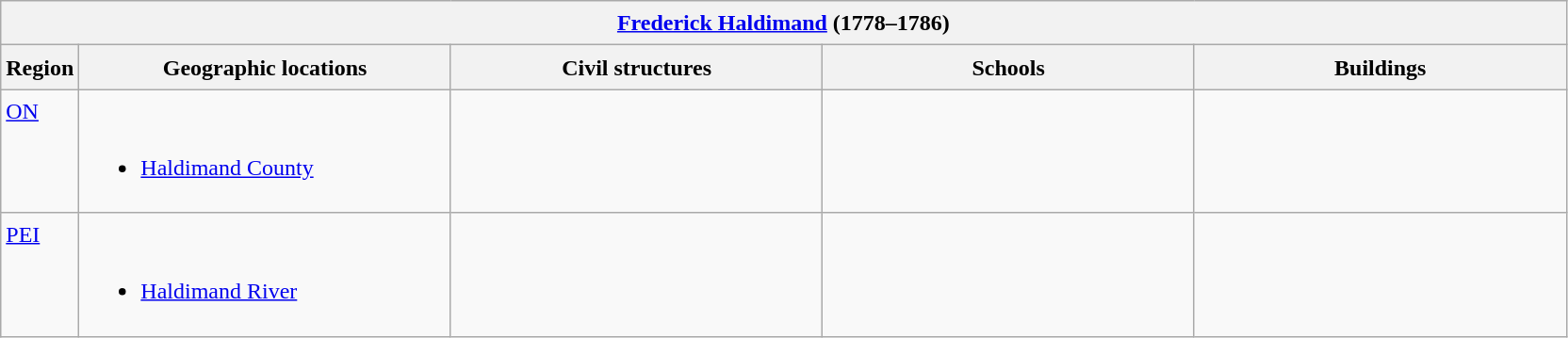<table class="wikitable sortable" style="font-size:1.00em; line-height:1.5em;">
<tr>
<th colspan="5"> <a href='#'>Frederick Haldimand</a> (1778–1786)</th>
</tr>
<tr>
<th width="5%">Region</th>
<th width="23.75%">Geographic locations</th>
<th width="23.75%">Civil structures</th>
<th width="23.75%">Schools</th>
<th width="23.75%">Buildings</th>
</tr>
<tr>
<td align=left valign=top> <a href='#'>ON</a></td>
<td align=left valign=top><br><ul><li><a href='#'>Haldimand County</a></li></ul></td>
<td></td>
<td></td>
<td></td>
</tr>
<tr>
<td align=left valign=top> <a href='#'>PEI</a></td>
<td align=left valign=top><br><ul><li><a href='#'>Haldimand River</a></li></ul></td>
<td></td>
<td></td>
<td></td>
</tr>
</table>
